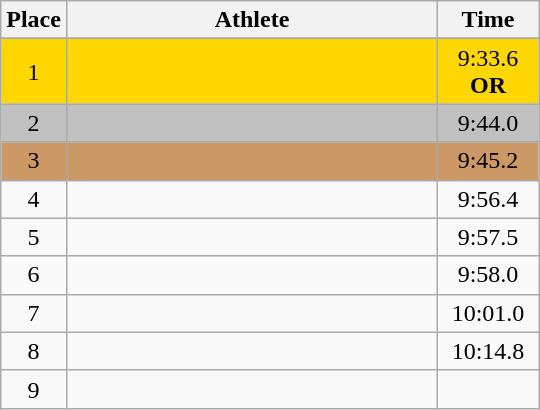<table class=wikitable style="text-align:center">
<tr>
<th width=20>Place</th>
<th width=240>Athlete</th>
<th width=60>Time</th>
</tr>
<tr>
</tr>
<tr bgcolor=gold>
<td>1</td>
<td align=left></td>
<td>9:33.6 <strong>OR</strong></td>
</tr>
<tr bgcolor=silver>
<td>2</td>
<td align=left></td>
<td>9:44.0</td>
</tr>
<tr bgcolor=cc9966>
<td>3</td>
<td align=left></td>
<td>9:45.2</td>
</tr>
<tr>
<td>4</td>
<td align=left></td>
<td>9:56.4</td>
</tr>
<tr>
<td>5</td>
<td align=left></td>
<td>9:57.5</td>
</tr>
<tr>
<td>6</td>
<td align=left></td>
<td>9:58.0</td>
</tr>
<tr>
<td>7</td>
<td align=left></td>
<td>10:01.0</td>
</tr>
<tr>
<td>8</td>
<td align=left></td>
<td>10:14.8</td>
</tr>
<tr>
<td>9</td>
<td align=left></td>
<td></td>
</tr>
</table>
